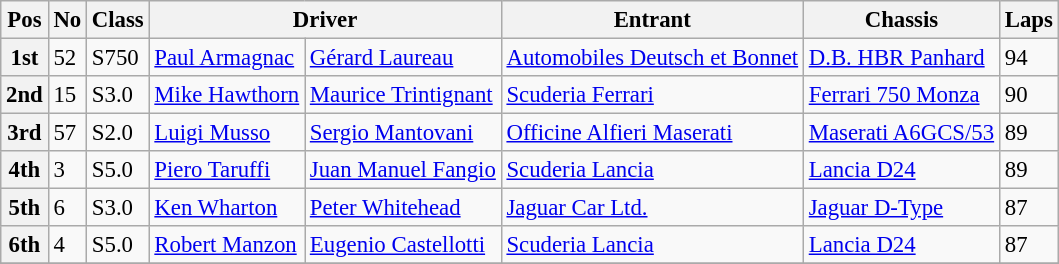<table class="wikitable" style="font-size: 95%;">
<tr>
<th>Pos</th>
<th>No</th>
<th>Class</th>
<th colspan=2>Driver</th>
<th>Entrant</th>
<th>Chassis</th>
<th>Laps</th>
</tr>
<tr>
<th>1st</th>
<td>52</td>
<td>S750</td>
<td> <a href='#'>Paul Armagnac</a></td>
<td> <a href='#'>Gérard Laureau</a></td>
<td><a href='#'>Automobiles Deutsch et Bonnet</a></td>
<td><a href='#'>D.B. HBR Panhard</a></td>
<td>94</td>
</tr>
<tr>
<th>2nd</th>
<td>15</td>
<td>S3.0</td>
<td> <a href='#'>Mike Hawthorn</a></td>
<td> <a href='#'>Maurice Trintignant</a></td>
<td><a href='#'>Scuderia Ferrari</a></td>
<td><a href='#'>Ferrari 750 Monza</a></td>
<td>90</td>
</tr>
<tr>
<th>3rd</th>
<td>57</td>
<td>S2.0</td>
<td> <a href='#'>Luigi Musso</a></td>
<td> <a href='#'>Sergio Mantovani</a></td>
<td><a href='#'>Officine Alfieri Maserati</a></td>
<td><a href='#'>Maserati A6GCS/53</a></td>
<td>89</td>
</tr>
<tr>
<th>4th</th>
<td>3</td>
<td>S5.0</td>
<td> <a href='#'>Piero Taruffi</a></td>
<td> <a href='#'>Juan Manuel Fangio</a></td>
<td><a href='#'>Scuderia Lancia</a></td>
<td><a href='#'>Lancia D24</a></td>
<td>89</td>
</tr>
<tr>
<th>5th</th>
<td>6</td>
<td>S3.0</td>
<td> <a href='#'>Ken Wharton</a></td>
<td> <a href='#'>Peter Whitehead</a></td>
<td><a href='#'>Jaguar Car Ltd.</a></td>
<td><a href='#'>Jaguar D-Type</a></td>
<td>87</td>
</tr>
<tr>
<th>6th</th>
<td>4</td>
<td>S5.0</td>
<td> <a href='#'>Robert Manzon</a></td>
<td> <a href='#'>Eugenio Castellotti</a></td>
<td><a href='#'>Scuderia Lancia</a></td>
<td><a href='#'>Lancia D24</a></td>
<td>87</td>
</tr>
<tr>
</tr>
</table>
